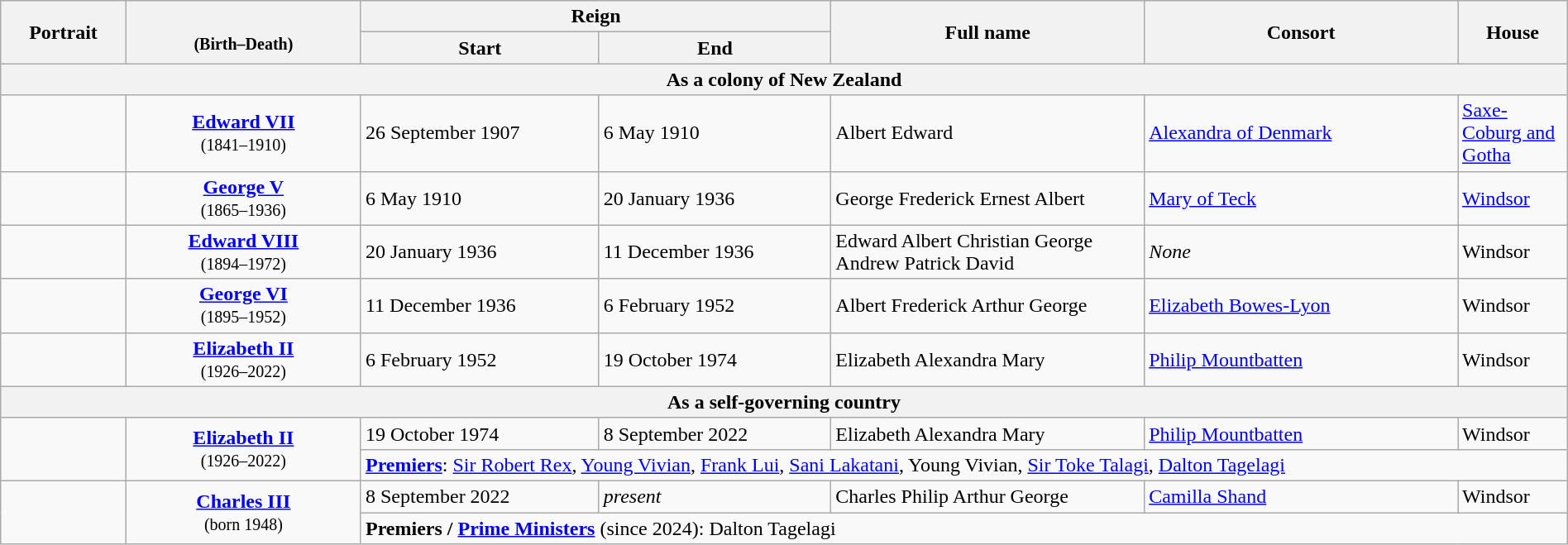<table class="wikitable" style="width:100%;">
<tr>
<th rowspan="2" style="width:8%;">Portrait</th>
<th rowspan="2" style="width:15%;"><br><small>(Birth–Death)</small></th>
<th style="width:30%;" colspan=2>Reign</th>
<th rowspan="2" style="width:20%;">Full name</th>
<th rowspan="2" style="width:20%;">Consort</th>
<th rowspan="2">House</th>
</tr>
<tr>
<th>Start</th>
<th>End</th>
</tr>
<tr>
<th colspan="7">As a colony of New Zealand</th>
</tr>
<tr>
<td align="center"></td>
<td align="center"><strong><a href='#'>Edward VII</a></strong><br><small>(1841–1910)</small></td>
<td>26 September 1907</td>
<td>6 May 1910</td>
<td>Albert Edward</td>
<td><a href='#'>Alexandra of Denmark</a></td>
<td><a href='#'>Saxe-Coburg and Gotha</a></td>
</tr>
<tr>
<td align="center"></td>
<td align="center"><strong><a href='#'>George V</a></strong><br><small>(1865–1936)</small></td>
<td>6 May 1910</td>
<td>20 January 1936</td>
<td>George Frederick Ernest Albert</td>
<td><a href='#'>Mary of Teck</a></td>
<td><a href='#'>Windsor</a></td>
</tr>
<tr>
<td align="center"></td>
<td align="center"><strong><a href='#'>Edward&nbsp;VIII</a></strong><br><small>(1894–1972)</small></td>
<td>20 January 1936</td>
<td>11 December 1936</td>
<td>Edward Albert Christian George Andrew Patrick David</td>
<td><em>None</em></td>
<td>Windsor</td>
</tr>
<tr>
<td align="center"></td>
<td align="center"><strong><a href='#'>George VI</a></strong><br><small>(1895–1952)</small></td>
<td>11 December 1936</td>
<td>6 February 1952</td>
<td>Albert Frederick Arthur George</td>
<td><a href='#'>Elizabeth Bowes-Lyon</a></td>
<td>Windsor</td>
</tr>
<tr>
<td align="center"></td>
<td align="center"><strong><a href='#'>Elizabeth II</a></strong><br><small>(1926–2022)</small></td>
<td>6 February 1952</td>
<td>19 October 1974</td>
<td>Elizabeth Alexandra Mary</td>
<td><a href='#'>Philip Mountbatten</a></td>
<td>Windsor</td>
</tr>
<tr>
<th colspan="7">As a self-governing country</th>
</tr>
<tr>
<td rowspan="2" align="center"></td>
<td rowspan="2" align="center"><strong><a href='#'>Elizabeth II</a></strong><br><small>(1926–2022)</small></td>
<td>19 October 1974</td>
<td>8 September 2022</td>
<td>Elizabeth Alexandra Mary</td>
<td><a href='#'>Philip Mountbatten</a></td>
<td>Windsor</td>
</tr>
<tr>
<td colspan="5"><strong><a href='#'>Premiers</a></strong>: <a href='#'>Sir Robert Rex</a>, <a href='#'>Young Vivian</a>, <a href='#'>Frank Lui</a>, <a href='#'>Sani Lakatani</a>, Young Vivian, <a href='#'>Sir Toke Talagi</a>, <a href='#'>Dalton Tagelagi</a></td>
</tr>
<tr>
<td rowspan=2 align="center"></td>
<td rowspan="2" align="center"><strong><a href='#'>Charles III</a></strong><br><small>(born 1948)</small></td>
<td>8 September 2022</td>
<td><em>present</em></td>
<td>Charles Philip Arthur George</td>
<td><a href='#'>Camilla Shand</a></td>
<td>Windsor</td>
</tr>
<tr>
<td colspan="5"><strong>Premiers / <a href='#'>Prime Ministers</a></strong> (since 2024): Dalton Tagelagi</td>
</tr>
</table>
